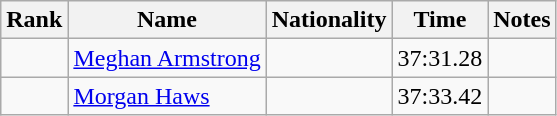<table class="wikitable sortable" style="text-align:center">
<tr>
<th>Rank</th>
<th>Name</th>
<th>Nationality</th>
<th>Time</th>
<th>Notes</th>
</tr>
<tr>
<td align=center></td>
<td align=left><a href='#'>Meghan Armstrong</a></td>
<td align=left></td>
<td>37:31.28</td>
<td></td>
</tr>
<tr>
<td align=center></td>
<td align=left><a href='#'>Morgan Haws</a></td>
<td align=left></td>
<td>37:33.42</td>
<td></td>
</tr>
</table>
